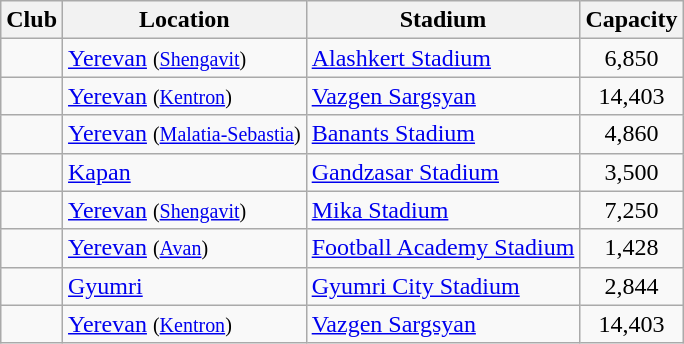<table class="wikitable sortable">
<tr>
<th>Club</th>
<th>Location</th>
<th>Stadium</th>
<th>Capacity</th>
</tr>
<tr>
<td></td>
<td><a href='#'>Yerevan</a> <small>(<a href='#'>Shengavit</a>)</small></td>
<td><a href='#'>Alashkert Stadium</a></td>
<td align="center">6,850</td>
</tr>
<tr>
<td></td>
<td><a href='#'>Yerevan</a> <small>(<a href='#'>Kentron</a>)</small></td>
<td><a href='#'>Vazgen Sargsyan</a></td>
<td align="center">14,403</td>
</tr>
<tr>
<td></td>
<td><a href='#'>Yerevan</a> <small>(<a href='#'>Malatia-Sebastia</a>)</small></td>
<td><a href='#'>Banants Stadium</a></td>
<td align="center">4,860</td>
</tr>
<tr>
<td></td>
<td><a href='#'>Kapan</a></td>
<td><a href='#'>Gandzasar Stadium</a></td>
<td align="center">3,500</td>
</tr>
<tr>
<td></td>
<td><a href='#'>Yerevan</a> <small>(<a href='#'>Shengavit</a>)</small></td>
<td><a href='#'>Mika Stadium</a></td>
<td align="center">7,250</td>
</tr>
<tr>
<td></td>
<td><a href='#'>Yerevan</a> <small>(<a href='#'>Avan</a>)</small></td>
<td><a href='#'>Football Academy Stadium</a></td>
<td align="center">1,428</td>
</tr>
<tr>
<td></td>
<td><a href='#'>Gyumri</a></td>
<td><a href='#'>Gyumri City Stadium</a></td>
<td align="center">2,844</td>
</tr>
<tr>
<td></td>
<td><a href='#'>Yerevan</a> <small>(<a href='#'>Kentron</a>)</small></td>
<td><a href='#'>Vazgen Sargsyan</a></td>
<td align="center">14,403</td>
</tr>
</table>
